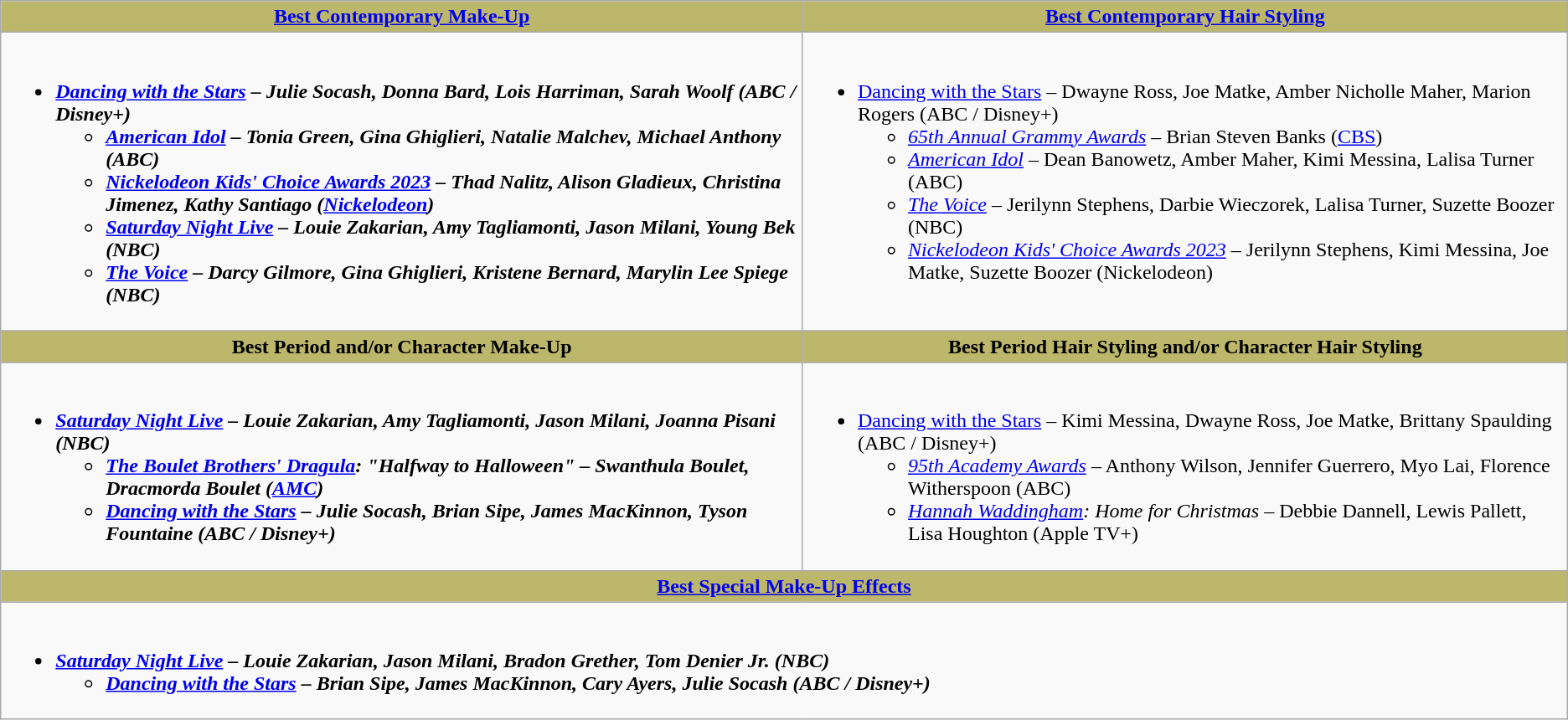<table class=wikitable>
<tr>
<th style="background:#BDB76B;"><a href='#'>Best Contemporary Make-Up</a></th>
<th style="background:#BDB76B;"><a href='#'>Best Contemporary Hair Styling</a></th>
</tr>
<tr>
<td valign="top"><br><ul><li><strong><em><a href='#'>Dancing with the Stars</a><em> – Julie Socash, Donna Bard, Lois Harriman, Sarah Woolf (ABC / Disney+)<strong><ul><li></em><a href='#'>American Idol</a><em> – Tonia Green, Gina Ghiglieri, Natalie Malchev, Michael Anthony (ABC)</li><li></em><a href='#'>Nickelodeon Kids' Choice Awards 2023</a><em> – Thad Nalitz, Alison Gladieux, Christina Jimenez, Kathy Santiago (<a href='#'>Nickelodeon</a>)</li><li></em><a href='#'>Saturday Night Live</a><em> – Louie Zakarian, Amy Tagliamonti, Jason Milani, Young Bek (NBC)</li><li></em><a href='#'>The Voice</a><em> – Darcy Gilmore, Gina Ghiglieri, Kristene Bernard, Marylin Lee Spiege (NBC)</li></ul></li></ul></td>
<td valign="top"><br><ul><li></em></strong><a href='#'>Dancing with the Stars</a></em> – Dwayne Ross, Joe Matke, Amber Nicholle Maher, Marion Rogers (ABC / Disney+)</strong><ul><li><em><a href='#'>65th Annual Grammy Awards</a></em> – Brian Steven Banks (<a href='#'>CBS</a>)</li><li><em><a href='#'>American Idol</a></em> – Dean Banowetz, Amber Maher, Kimi Messina, Lalisa Turner (ABC)</li><li><em><a href='#'>The Voice</a></em> – Jerilynn Stephens, Darbie Wieczorek, Lalisa Turner, Suzette Boozer (NBC)</li><li><em><a href='#'>Nickelodeon Kids' Choice Awards 2023</a></em> – Jerilynn Stephens, Kimi Messina, Joe Matke, Suzette Boozer (Nickelodeon)</li></ul></li></ul></td>
</tr>
<tr>
<th style="background:#BDB76B;">Best Period and/or Character Make-Up</th>
<th style="background:#BDB76B;">Best Period Hair Styling and/or Character Hair Styling</th>
</tr>
<tr>
<td valign="top"><br><ul><li><strong><em><a href='#'>Saturday Night Live</a><em> – Louie Zakarian, Amy Tagliamonti, Jason Milani, Joanna Pisani (NBC)<strong><ul><li></em><a href='#'>The Boulet Brothers' Dragula</a><em>: "Halfway to Halloween" – Swanthula Boulet, Dracmorda Boulet (<a href='#'>AMC</a>)</li><li></em><a href='#'>Dancing with the Stars</a><em> – Julie Socash, Brian Sipe, James MacKinnon, Tyson Fountaine (ABC / Disney+)</li></ul></li></ul></td>
<td valign="top"><br><ul><li></em></strong><a href='#'>Dancing with the Stars</a></em> – Kimi Messina, Dwayne Ross, Joe Matke, Brittany Spaulding (ABC / Disney+)</strong><ul><li><em><a href='#'>95th Academy Awards</a></em> – Anthony Wilson, Jennifer Guerrero, Myo Lai, Florence Witherspoon (ABC)</li><li><em><a href='#'>Hannah Waddingham</a>: Home for Christmas</em> – Debbie Dannell, Lewis Pallett, Lisa Houghton (Apple TV+)</li></ul></li></ul></td>
</tr>
<tr>
<th colspan="2" style="background:#BDB76B;"><a href='#'>Best Special Make-Up Effects</a></th>
</tr>
<tr>
<td colspan="2" valign="top"><br><ul><li><strong><em><a href='#'>Saturday Night Live</a><em> – Louie Zakarian, Jason Milani, Bradon Grether, Tom Denier Jr. (NBC)<strong><ul><li></em><a href='#'>Dancing with the Stars</a><em> – Brian Sipe, James MacKinnon, Cary Ayers, Julie Socash (ABC / Disney+)</li></ul></li></ul></td>
</tr>
</table>
